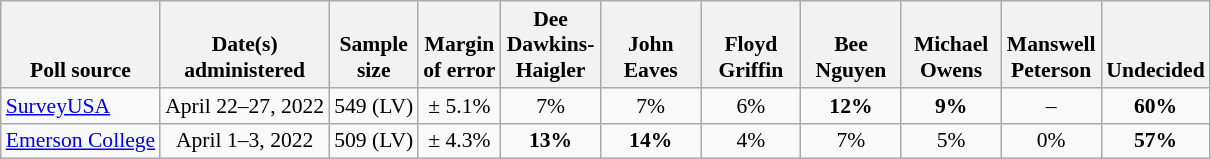<table class="wikitable" style="font-size:90%;text-align:center;">
<tr valign=bottom>
<th>Poll source</th>
<th>Date(s)<br>administered</th>
<th>Sample<br>size</th>
<th>Margin<br>of error</th>
<th style="width:60px;">Dee<br>Dawkins-Haigler</th>
<th style="width:60px;">John<br>Eaves</th>
<th style="width:60px;">Floyd<br>Griffin</th>
<th style="width:60px;">Bee<br>Nguyen</th>
<th style="width:60px;">Michael<br>Owens</th>
<th style="width:60px;">Manswell<br>Peterson</th>
<th>Undecided</th>
</tr>
<tr>
<td style="text-align:left;"><a href='#'>SurveyUSA</a></td>
<td>April 22–27, 2022</td>
<td>549 (LV)</td>
<td>± 5.1%</td>
<td>7%</td>
<td>7%</td>
<td>6%</td>
<td><strong>12%</strong></td>
<td><strong>9%</strong></td>
<td>–</td>
<td><strong>60%</strong></td>
</tr>
<tr>
<td style="text-align:left;"><a href='#'>Emerson College</a></td>
<td>April 1–3, 2022</td>
<td>509 (LV)</td>
<td>± 4.3%</td>
<td><strong>13%</strong></td>
<td><strong>14%</strong></td>
<td>4%</td>
<td>7%</td>
<td>5%</td>
<td>0%</td>
<td><strong>57%</strong></td>
</tr>
</table>
